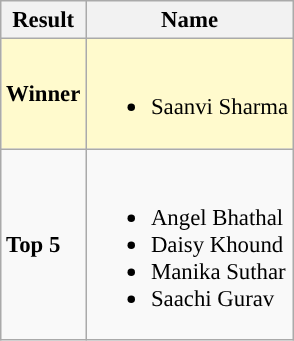<table class="wikitable sortable" style="font-size: 95%;">
<tr>
<th>Result</th>
<th>Name</th>
</tr>
<tr style="background:#FFFACD">
<td><strong>Winner</strong></td>
<td><br><ul><li>Saanvi Sharma</li></ul></td>
</tr>
<tr>
<td><strong>Top 5</strong></td>
<td><br><ul><li>Angel Bhathal</li><li>Daisy Khound</li><li>Manika Suthar</li><li>Saachi Gurav</li></ul></td>
</tr>
</table>
